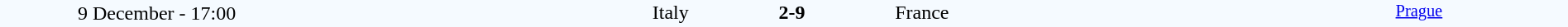<table style="width: 100%; background:#F5FAFF;" cellspacing="0">
<tr>
<td align=center rowspan=3 width=20%>9 December - 17:00</td>
</tr>
<tr>
<td width=24% align=right>Italy </td>
<td align=center width=13%><strong>2-9</strong></td>
<td width=24%> France</td>
<td style=font-size:85% rowspan=3 valign=top align=center><a href='#'>Prague</a></td>
</tr>
<tr style=font-size:85%>
<td align=right valign=top></td>
<td></td>
<td></td>
</tr>
</table>
